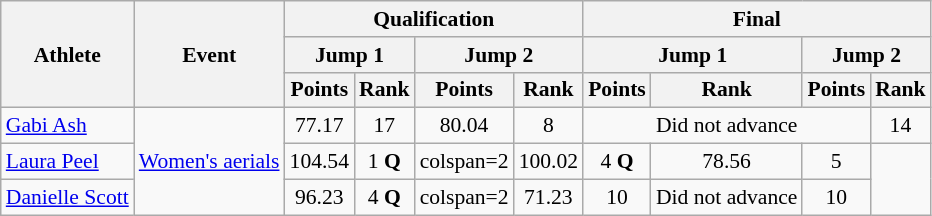<table class=wikitable style=font-size:90%;text-align:center>
<tr>
<th rowspan=3>Athlete</th>
<th rowspan=3>Event</th>
<th colspan=4>Qualification</th>
<th colspan=4>Final</th>
</tr>
<tr>
<th colspan=2>Jump 1</th>
<th colspan=2>Jump 2</th>
<th colspan=2>Jump 1</th>
<th colspan=2>Jump 2</th>
</tr>
<tr>
<th>Points</th>
<th>Rank</th>
<th>Points</th>
<th>Rank</th>
<th>Points</th>
<th>Rank</th>
<th>Points</th>
<th>Rank</th>
</tr>
<tr>
<td align=left><a href='#'>Gabi Ash</a></td>
<td align=left rowspan=3><a href='#'>Women's aerials</a></td>
<td>77.17</td>
<td>17</td>
<td>80.04</td>
<td>8</td>
<td colspan=3>Did not advance</td>
<td>14</td>
</tr>
<tr>
<td align=left><a href='#'>Laura Peel</a></td>
<td>104.54</td>
<td>1 <strong>Q</strong></td>
<td>colspan=2 </td>
<td>100.02</td>
<td>4 <strong>Q</strong></td>
<td>78.56</td>
<td>5</td>
</tr>
<tr>
<td align=left><a href='#'>Danielle Scott</a></td>
<td>96.23</td>
<td>4 <strong>Q</strong></td>
<td>colspan=2 </td>
<td>71.23</td>
<td>10</td>
<td>Did not advance</td>
<td>10</td>
</tr>
</table>
